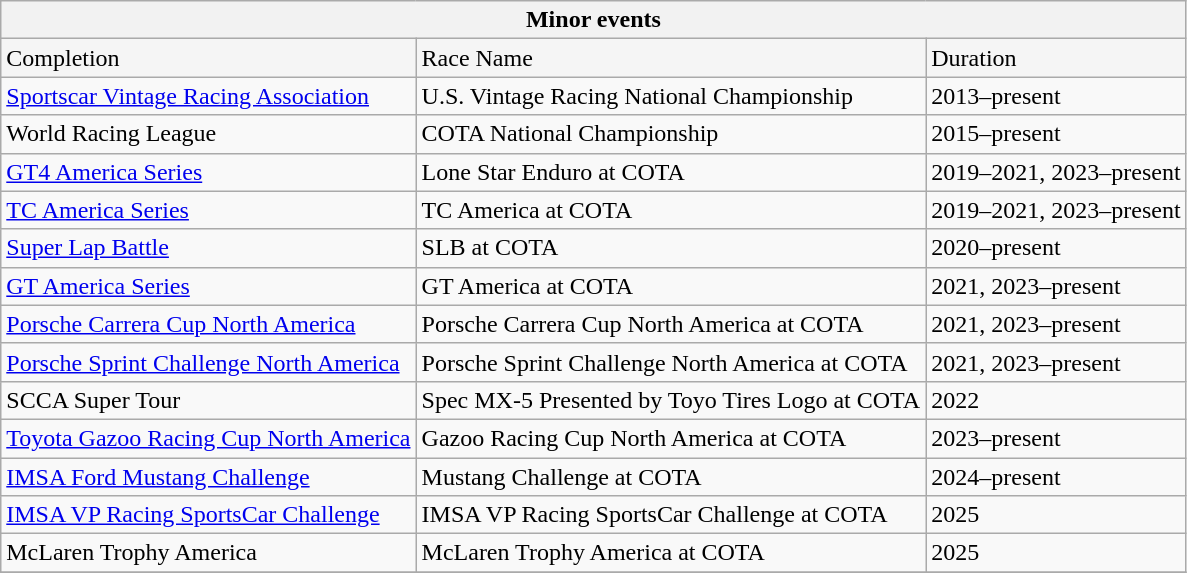<table class="wikitable mw-collapsible">
<tr>
<th colspan=3>Minor events<br></th>
</tr>
<tr>
<td style="background-color:whitesmoke">Completion</td>
<td style="background-color:whitesmoke">Race Name</td>
<td style="background-color:whitesmoke">Duration</td>
</tr>
<tr>
<td><a href='#'>Sportscar Vintage Racing Association</a></td>
<td>U.S. Vintage Racing National Championship</td>
<td>2013–present</td>
</tr>
<tr>
<td>World Racing League</td>
<td>COTA National Championship</td>
<td>2015–present</td>
</tr>
<tr>
<td><a href='#'>GT4 America Series</a></td>
<td>Lone Star Enduro at COTA</td>
<td>2019–2021, 2023–present</td>
</tr>
<tr>
<td><a href='#'>TC America Series</a></td>
<td>TC America at COTA</td>
<td>2019–2021, 2023–present</td>
</tr>
<tr>
<td><a href='#'>Super Lap Battle</a></td>
<td>SLB at COTA</td>
<td>2020–present</td>
</tr>
<tr>
<td><a href='#'>GT America Series</a></td>
<td>GT America at COTA</td>
<td>2021, 2023–present</td>
</tr>
<tr>
<td><a href='#'>Porsche Carrera Cup North America</a></td>
<td>Porsche Carrera Cup North America at COTA</td>
<td>2021, 2023–present</td>
</tr>
<tr>
<td><a href='#'>Porsche Sprint Challenge North America</a></td>
<td>Porsche Sprint Challenge North America at COTA</td>
<td>2021, 2023–present</td>
</tr>
<tr>
<td>SCCA Super Tour</td>
<td>Spec MX-5 Presented by Toyo Tires Logo at COTA</td>
<td>2022</td>
</tr>
<tr>
<td><a href='#'>Toyota Gazoo Racing Cup North America</a></td>
<td>Gazoo Racing Cup North America at COTA</td>
<td>2023–present</td>
</tr>
<tr>
<td><a href='#'>IMSA Ford Mustang Challenge</a></td>
<td>Mustang Challenge at COTA</td>
<td>2024–present</td>
</tr>
<tr>
<td><a href='#'>IMSA VP Racing SportsCar Challenge</a></td>
<td>IMSA VP Racing SportsCar Challenge at COTA</td>
<td>2025</td>
</tr>
<tr>
<td>McLaren Trophy America</td>
<td>McLaren Trophy America at COTA</td>
<td>2025</td>
</tr>
<tr>
</tr>
</table>
